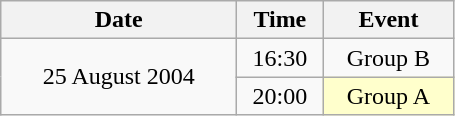<table class = "wikitable" style="text-align:center;">
<tr>
<th width=150>Date</th>
<th width=50>Time</th>
<th width=80>Event</th>
</tr>
<tr>
<td rowspan=2>25 August 2004</td>
<td>16:30</td>
<td>Group B</td>
</tr>
<tr>
<td>20:00</td>
<td bgcolor=ffffcc>Group A</td>
</tr>
</table>
